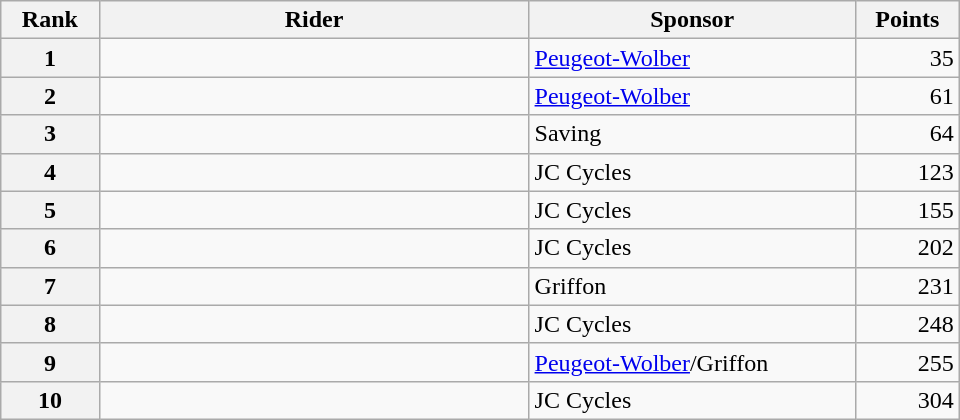<table class="wikitable" style="width:40em; margin-bottom:0;">
<tr>
<th width=40>Rank</th>
<th width=200>Rider</th>
<th width=150>Sponsor</th>
<th width=40>Points</th>
</tr>
<tr>
<th scope="col">1</th>
<td></td>
<td><a href='#'>Peugeot-Wolber</a></td>
<td style="text-align:right;">35</td>
</tr>
<tr>
<th scope="col">2</th>
<td></td>
<td><a href='#'>Peugeot-Wolber</a></td>
<td style="text-align:right;">61</td>
</tr>
<tr>
<th scope="col">3</th>
<td></td>
<td>Saving</td>
<td style="text-align:right;">64</td>
</tr>
<tr>
<th scope="col">4</th>
<td></td>
<td>JC Cycles</td>
<td style="text-align:right;">123</td>
</tr>
<tr>
<th scope="col">5</th>
<td></td>
<td>JC Cycles</td>
<td style="text-align:right;">155</td>
</tr>
<tr>
<th scope="col">6</th>
<td></td>
<td>JC Cycles</td>
<td style="text-align:right;">202</td>
</tr>
<tr>
<th scope="col">7</th>
<td></td>
<td>Griffon</td>
<td style="text-align:right;">231</td>
</tr>
<tr>
<th scope="col">8</th>
<td></td>
<td>JC Cycles</td>
<td style="text-align:right;">248</td>
</tr>
<tr>
<th scope="col">9</th>
<td></td>
<td><a href='#'>Peugeot-Wolber</a>/Griffon</td>
<td style="text-align:right;">255</td>
</tr>
<tr>
<th scope="col">10</th>
<td></td>
<td>JC Cycles</td>
<td style="text-align:right;">304</td>
</tr>
</table>
